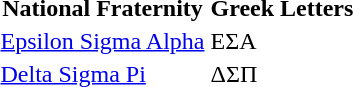<table style="text-align:center class="wikitable sortable" style="margin: float">
<tr>
<th>National Fraternity</th>
<th>Greek Letters</th>
</tr>
<tr>
<td><a href='#'>Epsilon Sigma Alpha</a></td>
<td>ΕΣΑ</td>
</tr>
<tr>
<td><a href='#'>Delta Sigma Pi</a></td>
<td>ΔΣΠ</td>
</tr>
</table>
